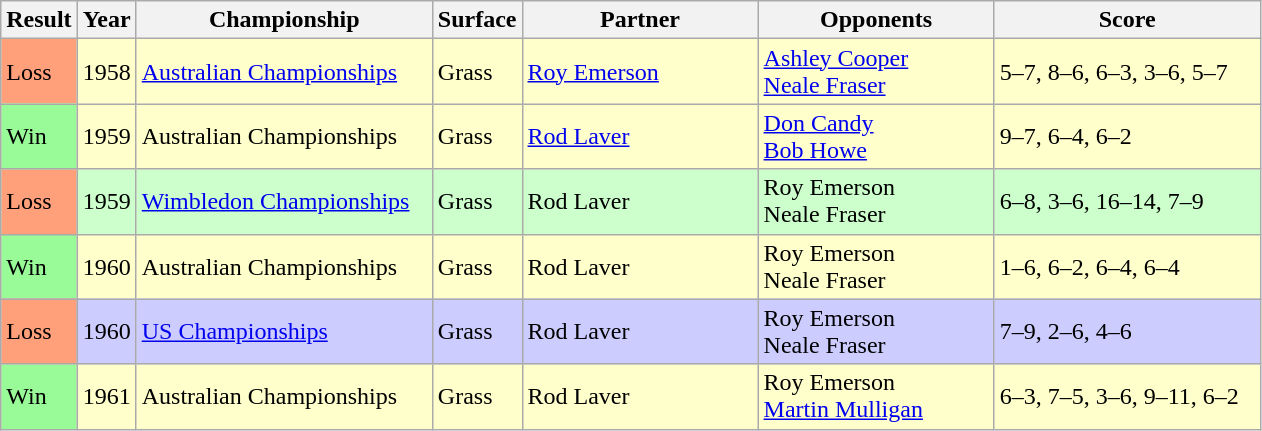<table class="sortable wikitable">
<tr>
<th>Result</th>
<th style="width:30px">Year</th>
<th style="width:190px">Championship</th>
<th style="width:50px">Surface</th>
<th style="width:150px">Partner</th>
<th style="width:150px">Opponents</th>
<th style="width:170px" class="unsortable">Score</th>
</tr>
<tr style="background:#ffc;">
<td style="background:#ffa07a;">Loss</td>
<td>1958</td>
<td><a href='#'>Australian Championships</a></td>
<td>Grass</td>
<td> <a href='#'>Roy Emerson</a></td>
<td> <a href='#'>Ashley Cooper</a><br> <a href='#'>Neale Fraser</a></td>
<td>5–7, 8–6, 6–3, 3–6, 5–7</td>
</tr>
<tr style="background:#ffc;">
<td style="background:#98fb98;">Win</td>
<td>1959</td>
<td>Australian Championships</td>
<td>Grass</td>
<td> <a href='#'>Rod Laver</a></td>
<td> <a href='#'>Don Candy</a><br> <a href='#'>Bob Howe</a></td>
<td>9–7, 6–4, 6–2</td>
</tr>
<tr style="background:#cfc;">
<td style="background:#ffa07a;">Loss</td>
<td>1959</td>
<td><a href='#'>Wimbledon Championships</a></td>
<td>Grass</td>
<td> Rod Laver</td>
<td> Roy Emerson<br> Neale Fraser</td>
<td>6–8, 3–6, 16–14, 7–9</td>
</tr>
<tr style="background:#ffc;">
<td style="background:#98fb98;">Win</td>
<td>1960</td>
<td>Australian Championships</td>
<td>Grass</td>
<td> Rod Laver</td>
<td> Roy Emerson<br> Neale Fraser</td>
<td>1–6, 6–2, 6–4, 6–4</td>
</tr>
<tr style="background:#ccf;">
<td style="background:#ffa07a;">Loss</td>
<td>1960</td>
<td><a href='#'>US Championships</a></td>
<td>Grass</td>
<td> Rod Laver</td>
<td> Roy Emerson<br> Neale Fraser</td>
<td>7–9, 2–6, 4–6</td>
</tr>
<tr style="background:#ffc;">
<td style="background:#98fb98;">Win</td>
<td>1961</td>
<td>Australian Championships</td>
<td>Grass</td>
<td> Rod Laver</td>
<td> Roy Emerson<br> <a href='#'>Martin Mulligan</a></td>
<td>6–3, 7–5, 3–6, 9–11, 6–2</td>
</tr>
</table>
